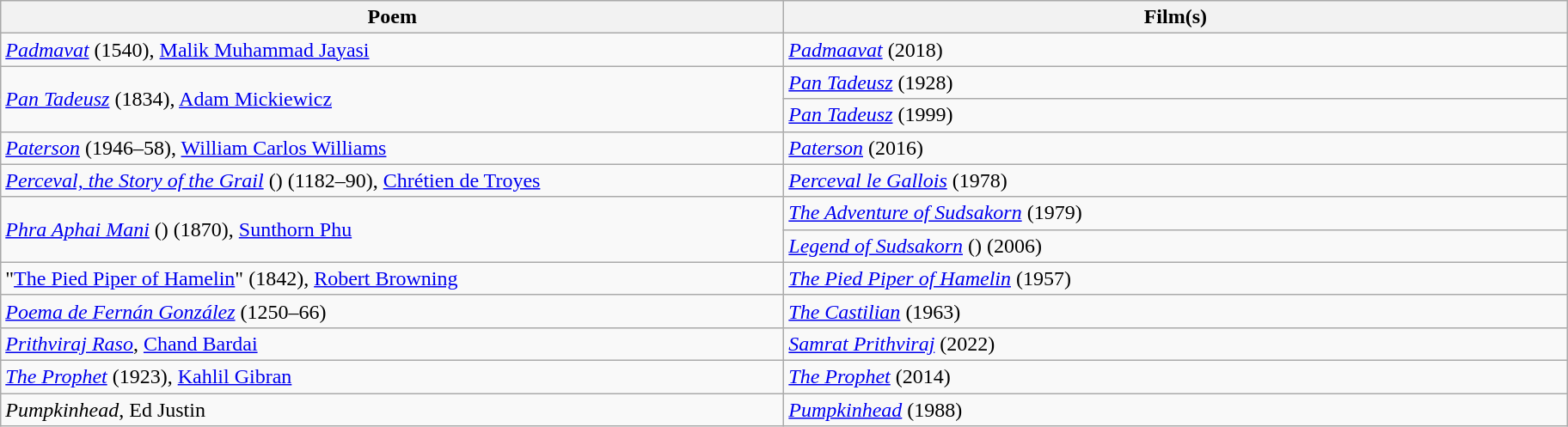<table class="wikitable">
<tr>
<th width="600">Poem</th>
<th width="600">Film(s)</th>
</tr>
<tr>
<td><em><a href='#'>Padmavat</a></em> (1540), <a href='#'>Malik Muhammad Jayasi</a></td>
<td><em><a href='#'>Padmaavat</a></em> (2018)</td>
</tr>
<tr>
<td rowspan="2"><em><a href='#'>Pan Tadeusz</a></em> (1834), <a href='#'>Adam Mickiewicz</a></td>
<td><em><a href='#'>Pan Tadeusz</a></em> (1928)</td>
</tr>
<tr>
<td><em><a href='#'>Pan Tadeusz</a></em> (1999)</td>
</tr>
<tr>
<td><em><a href='#'>Paterson</a></em> (1946–58), <a href='#'>William Carlos Williams</a></td>
<td><em><a href='#'>Paterson</a></em> (2016)</td>
</tr>
<tr>
<td><em><a href='#'>Perceval, the Story of the Grail</a> </em> () (1182–90), <a href='#'>Chrétien de Troyes</a></td>
<td><em><a href='#'>Perceval le Gallois</a></em> (1978)</td>
</tr>
<tr>
<td rowspan="2"><em><a href='#'>Phra Aphai Mani</a></em> () (1870), <a href='#'>Sunthorn Phu</a></td>
<td><em><a href='#'>The Adventure of Sudsakorn</a></em> (1979)</td>
</tr>
<tr>
<td><em><a href='#'>Legend of Sudsakorn</a></em> () (2006)</td>
</tr>
<tr>
<td>"<a href='#'>The Pied Piper of Hamelin</a>" (1842), <a href='#'>Robert Browning</a></td>
<td><em><a href='#'>The Pied Piper of Hamelin</a></em> (1957)</td>
</tr>
<tr>
<td><em><a href='#'>Poema de Fernán González</a></em> (1250–66)</td>
<td><em><a href='#'>The Castilian</a></em> (1963)</td>
</tr>
<tr>
<td><em><a href='#'>Prithviraj Raso</a></em>, <a href='#'>Chand Bardai</a></td>
<td><em><a href='#'>Samrat Prithviraj</a></em> (2022)</td>
</tr>
<tr>
<td><em><a href='#'>The Prophet</a></em> (1923), <a href='#'>Kahlil Gibran</a></td>
<td><em><a href='#'>The Prophet</a></em> (2014)</td>
</tr>
<tr>
<td><em>Pumpkinhead</em>, Ed Justin</td>
<td><em><a href='#'>Pumpkinhead</a></em> (1988)</td>
</tr>
</table>
